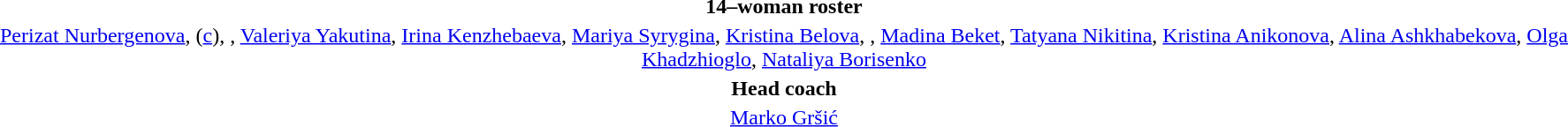<table style="text-align:center; margin-top:2em; margin-left:auto; margin-right:auto">
<tr>
<td><strong>14–woman roster</strong></td>
</tr>
<tr>
<td><a href='#'>Perizat Nurbergenova</a>,  (<a href='#'>c</a>), , <a href='#'>Valeriya Yakutina</a>, <a href='#'>Irina Kenzhebaeva</a>, <a href='#'>Mariya Syrygina</a>, <a href='#'>Kristina Belova</a>, , <a href='#'>Madina Beket</a>, <a href='#'>Tatyana Nikitina</a>, <a href='#'>Kristina Anikonova</a>, <a href='#'>Alina Ashkhabekova</a>, <a href='#'>Olga Khadzhioglo</a>, <a href='#'>Nataliya Borisenko</a></td>
</tr>
<tr>
<td><strong>Head coach</strong></td>
</tr>
<tr>
<td> <a href='#'>Marko Gršić</a></td>
</tr>
</table>
